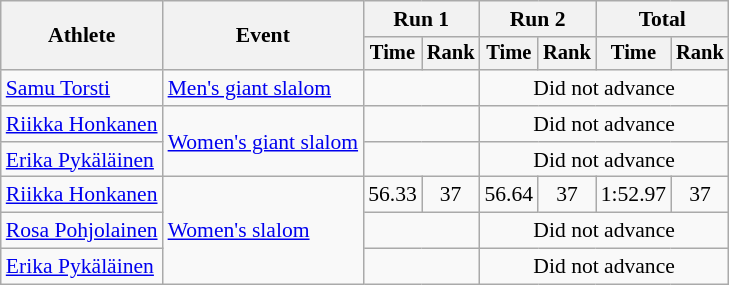<table class=wikitable style=font-size:90%;text-align:center>
<tr>
<th rowspan=2>Athlete</th>
<th rowspan=2>Event</th>
<th colspan=2>Run 1</th>
<th colspan=2>Run 2</th>
<th colspan=2>Total</th>
</tr>
<tr style="font-size:95%">
<th>Time</th>
<th>Rank</th>
<th>Time</th>
<th>Rank</th>
<th>Time</th>
<th>Rank</th>
</tr>
<tr>
<td align=left><a href='#'>Samu Torsti</a></td>
<td align=left><a href='#'>Men's giant slalom</a></td>
<td colspan=2></td>
<td colspan=4>Did not advance</td>
</tr>
<tr>
<td align=left><a href='#'>Riikka Honkanen</a></td>
<td align=left rowspan=2><a href='#'>Women's giant slalom</a></td>
<td colspan=2></td>
<td colspan=4>Did not advance</td>
</tr>
<tr>
<td align=left><a href='#'>Erika Pykäläinen</a></td>
<td colspan=2></td>
<td colspan=4>Did not advance</td>
</tr>
<tr>
<td align=left><a href='#'>Riikka Honkanen</a></td>
<td align=left rowspan=3><a href='#'>Women's slalom</a></td>
<td>56.33</td>
<td>37</td>
<td>56.64</td>
<td>37</td>
<td>1:52.97</td>
<td>37</td>
</tr>
<tr>
<td align=left><a href='#'>Rosa Pohjolainen</a></td>
<td colspan=2></td>
<td colspan=4>Did not advance</td>
</tr>
<tr>
<td align=left><a href='#'>Erika Pykäläinen</a></td>
<td colspan=2></td>
<td colspan=4>Did not advance</td>
</tr>
</table>
